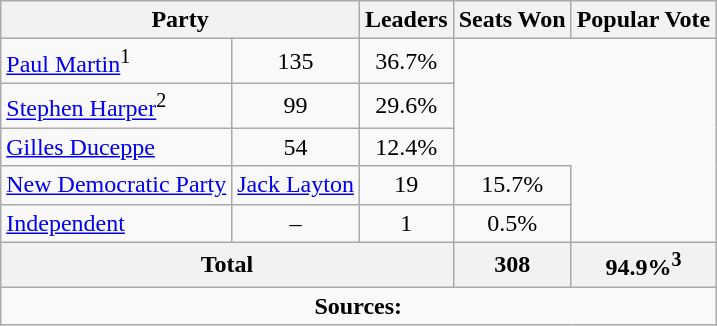<table class="wikitable">
<tr>
<th colspan="2">Party</th>
<th>Leaders</th>
<th>Seats Won</th>
<th>Popular Vote</th>
</tr>
<tr>
<td><a href='#'>Paul Martin</a><sup>1</sup></td>
<td align=center>135</td>
<td align=center>36.7%</td>
</tr>
<tr>
<td><a href='#'>Stephen Harper</a><sup>2</sup></td>
<td align=center>99</td>
<td align=center>29.6%</td>
</tr>
<tr>
<td><a href='#'>Gilles Duceppe</a></td>
<td align=center>54</td>
<td align=center>12.4%</td>
</tr>
<tr>
<td><a href='#'>New Democratic Party</a></td>
<td><a href='#'>Jack Layton</a></td>
<td align=center>19</td>
<td align=center>15.7%</td>
</tr>
<tr>
<td><a href='#'>Independent</a></td>
<td align=center>–</td>
<td align=center>1</td>
<td align=center>0.5%</td>
</tr>
<tr>
<th colspan=3>Total</th>
<th>308</th>
<th>94.9%<sup>3</sup></th>
</tr>
<tr>
<td align="center" colspan=5><strong>Sources:</strong> </td>
</tr>
</table>
